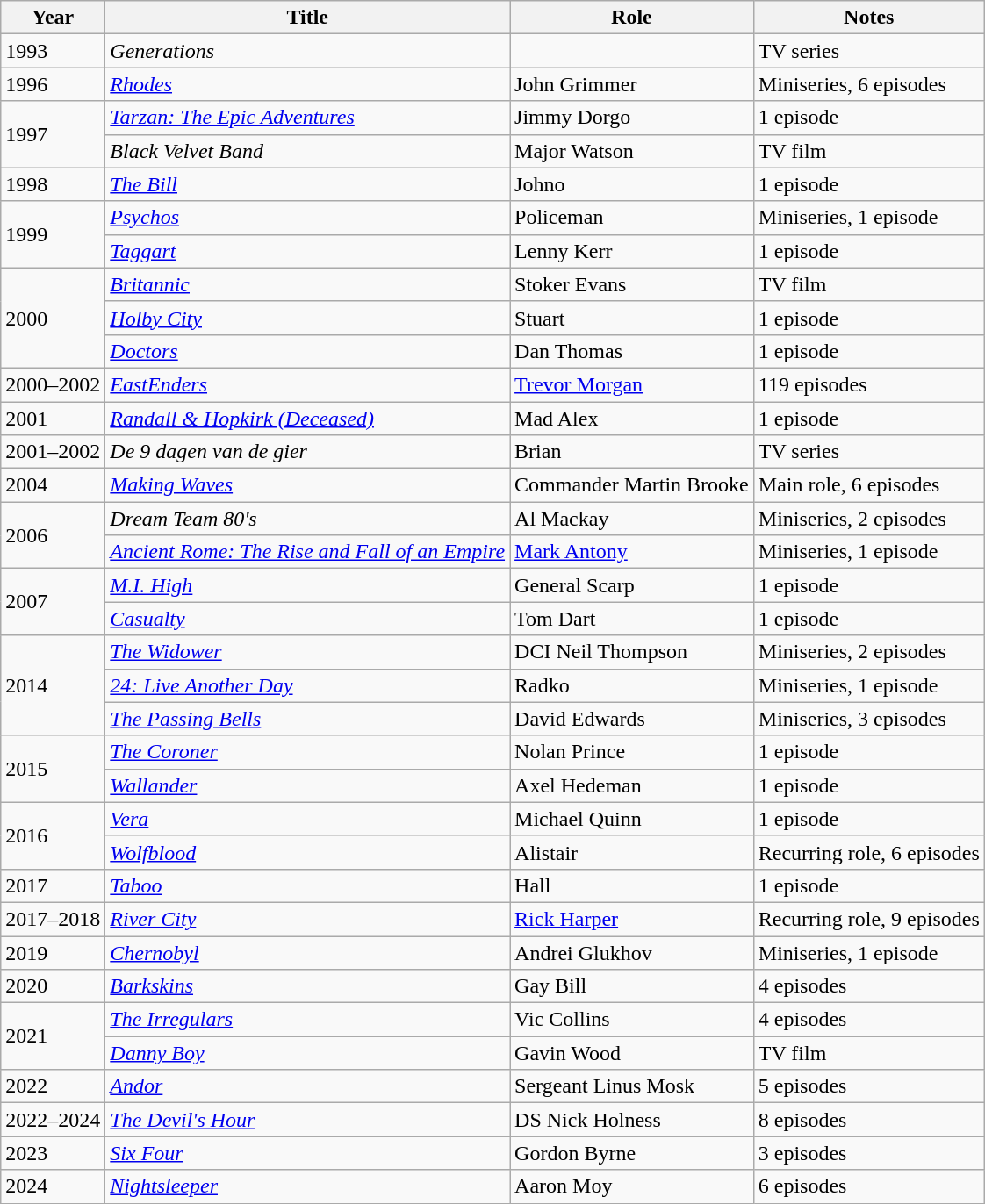<table class="wikitable">
<tr>
<th>Year</th>
<th>Title</th>
<th>Role</th>
<th>Notes</th>
</tr>
<tr>
<td>1993</td>
<td><em>Generations</em></td>
<td></td>
<td>TV series</td>
</tr>
<tr>
<td>1996</td>
<td><em><a href='#'>Rhodes</a></em></td>
<td>John Grimmer</td>
<td>Miniseries, 6 episodes</td>
</tr>
<tr>
<td rowspan="2">1997</td>
<td><em><a href='#'>Tarzan: The Epic Adventures</a></em></td>
<td>Jimmy Dorgo</td>
<td>1 episode</td>
</tr>
<tr>
<td><em>Black Velvet Band</em></td>
<td>Major Watson</td>
<td>TV film</td>
</tr>
<tr>
<td>1998</td>
<td><em><a href='#'>The Bill</a></em></td>
<td>Johno</td>
<td>1 episode</td>
</tr>
<tr>
<td rowspan="2">1999</td>
<td><em><a href='#'>Psychos</a></em></td>
<td>Policeman</td>
<td>Miniseries, 1 episode</td>
</tr>
<tr>
<td><em><a href='#'>Taggart</a></em></td>
<td>Lenny Kerr</td>
<td>1 episode</td>
</tr>
<tr>
<td rowspan="3">2000</td>
<td><em><a href='#'>Britannic</a></em></td>
<td>Stoker Evans</td>
<td>TV film</td>
</tr>
<tr>
<td><em><a href='#'>Holby City</a></em></td>
<td>Stuart</td>
<td>1 episode</td>
</tr>
<tr>
<td><em><a href='#'>Doctors</a></em></td>
<td>Dan Thomas</td>
<td>1 episode</td>
</tr>
<tr>
<td>2000–2002</td>
<td><em><a href='#'>EastEnders</a></em></td>
<td><a href='#'>Trevor Morgan</a></td>
<td>119 episodes</td>
</tr>
<tr>
<td>2001</td>
<td><em><a href='#'>Randall & Hopkirk (Deceased)</a></em></td>
<td>Mad Alex</td>
<td>1 episode</td>
</tr>
<tr>
<td>2001–2002</td>
<td><em>De 9 dagen van de gier</em></td>
<td>Brian</td>
<td>TV series</td>
</tr>
<tr>
<td>2004</td>
<td><em><a href='#'>Making Waves</a></em></td>
<td>Commander Martin Brooke</td>
<td>Main role, 6 episodes</td>
</tr>
<tr>
<td rowspan="2">2006</td>
<td><em>Dream Team 80's</em></td>
<td>Al Mackay</td>
<td>Miniseries, 2 episodes</td>
</tr>
<tr>
<td><em><a href='#'>Ancient Rome: The Rise and Fall of an Empire</a></em></td>
<td><a href='#'>Mark Antony</a></td>
<td>Miniseries, 1 episode</td>
</tr>
<tr>
<td rowspan="2">2007</td>
<td><em><a href='#'>M.I. High</a></em></td>
<td>General Scarp</td>
<td>1 episode</td>
</tr>
<tr>
<td><em><a href='#'>Casualty</a></em></td>
<td>Tom Dart</td>
<td>1 episode</td>
</tr>
<tr>
<td rowspan="3">2014</td>
<td><em><a href='#'>The Widower</a></em></td>
<td>DCI Neil Thompson</td>
<td>Miniseries, 2 episodes</td>
</tr>
<tr>
<td><em><a href='#'>24: Live Another Day</a></em></td>
<td>Radko</td>
<td>Miniseries, 1 episode</td>
</tr>
<tr>
<td><em><a href='#'>The Passing Bells</a></em></td>
<td>David Edwards</td>
<td>Miniseries, 3 episodes</td>
</tr>
<tr>
<td rowspan="2">2015</td>
<td><em><a href='#'>The Coroner</a></em></td>
<td>Nolan Prince</td>
<td>1 episode</td>
</tr>
<tr>
<td><em><a href='#'>Wallander</a></em></td>
<td>Axel Hedeman</td>
<td>1 episode</td>
</tr>
<tr>
<td rowspan="2">2016</td>
<td><em><a href='#'>Vera</a></em></td>
<td>Michael Quinn</td>
<td>1 episode</td>
</tr>
<tr>
<td><em><a href='#'>Wolfblood</a></em></td>
<td>Alistair</td>
<td>Recurring role, 6 episodes</td>
</tr>
<tr>
<td>2017</td>
<td><em><a href='#'>Taboo</a></em></td>
<td>Hall</td>
<td>1 episode</td>
</tr>
<tr>
<td>2017–2018</td>
<td><em><a href='#'>River City</a></em></td>
<td><a href='#'>Rick Harper</a></td>
<td>Recurring role, 9 episodes</td>
</tr>
<tr>
<td>2019</td>
<td><em><a href='#'>Chernobyl</a></em></td>
<td>Andrei Glukhov</td>
<td>Miniseries, 1 episode</td>
</tr>
<tr>
<td>2020</td>
<td><em><a href='#'>Barkskins</a></em></td>
<td>Gay Bill</td>
<td>4 episodes</td>
</tr>
<tr>
<td rowspan="2">2021</td>
<td><em><a href='#'>The Irregulars</a></em></td>
<td>Vic Collins</td>
<td>4 episodes</td>
</tr>
<tr>
<td><em><a href='#'>Danny Boy</a></em></td>
<td>Gavin Wood</td>
<td>TV film</td>
</tr>
<tr>
<td>2022</td>
<td><em><a href='#'>Andor</a></em></td>
<td>Sergeant Linus Mosk</td>
<td>5 episodes</td>
</tr>
<tr>
<td>2022–2024</td>
<td><em><a href='#'>The Devil's Hour</a></em></td>
<td>DS Nick Holness</td>
<td>8 episodes</td>
</tr>
<tr>
<td>2023</td>
<td><em><a href='#'>Six Four</a></em></td>
<td>Gordon Byrne</td>
<td>3 episodes</td>
</tr>
<tr>
<td>2024</td>
<td><em><a href='#'>Nightsleeper</a></em></td>
<td>Aaron Moy</td>
<td>6 episodes</td>
</tr>
</table>
